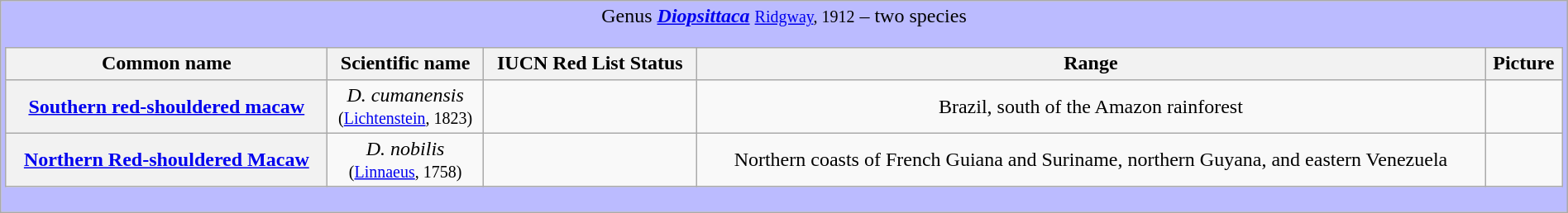<table class="wikitable" style="width:100%;text-align:center">
<tr>
<td colspan="100%" align="center" bgcolor="#BBBBFF">Genus <strong><em><a href='#'>Diopsittaca</a></em></strong> <small><a href='#'>Ridgway</a>, 1912</small> – two species<br><table class="wikitable sortable" style="width:100%;text-align:center">
<tr>
<th scope="col">Common name</th>
<th scope="col">Scientific name</th>
<th scope="col">IUCN Red List Status</th>
<th scope="col" class="unsortable">Range</th>
<th scope="col" class="unsortable">Picture</th>
</tr>
<tr>
<th scope="row"><a href='#'>Southern red-shouldered macaw</a></th>
<td><em>D. cumanensis</em> <br><small>(<a href='#'>Lichtenstein</a>, 1823)</small></td>
<td></td>
<td>Brazil, south of the Amazon rainforest</td>
<td></td>
</tr>
<tr>
<th scope="row"><a href='#'>Northern Red-shouldered Macaw</a></th>
<td><em>D. nobilis</em> <br><small>(<a href='#'>Linnaeus</a>, 1758)</small></td>
<td></td>
<td>Northern coasts of French Guiana and Suriname, northern Guyana, and eastern Venezuela</td>
<td></td>
</tr>
</table>
</td>
</tr>
</table>
